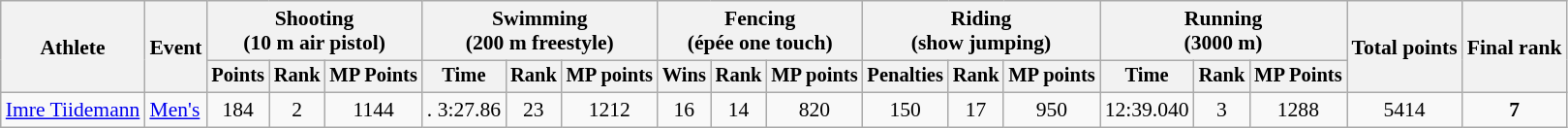<table class="wikitable" style="font-size:90%">
<tr>
<th rowspan="2">Athlete</th>
<th rowspan="2">Event</th>
<th colspan=3>Shooting<br><span>(10 m air pistol)</span></th>
<th colspan=3>Swimming<br><span>(200 m freestyle)</span></th>
<th colspan=3>Fencing<br><span>(épée one touch)</span></th>
<th colspan=3>Riding<br><span>(show jumping)</span></th>
<th colspan=3>Running<br><span>(3000 m)</span></th>
<th rowspan=2>Total points</th>
<th rowspan=2>Final rank</th>
</tr>
<tr style="font-size:95%">
<th>Points</th>
<th>Rank</th>
<th>MP Points</th>
<th>Time</th>
<th>Rank</th>
<th>MP points</th>
<th>Wins</th>
<th>Rank</th>
<th>MP points</th>
<th>Penalties</th>
<th>Rank</th>
<th>MP points</th>
<th>Time</th>
<th>Rank</th>
<th>MP Points</th>
</tr>
<tr align=center>
<td align=left><a href='#'>Imre Tiidemann</a></td>
<td align=left rowspan=2><a href='#'>Men's</a></td>
<td>184</td>
<td>2</td>
<td>1144</td>
<td>. 3:27.86</td>
<td>23</td>
<td>1212</td>
<td>16</td>
<td>14</td>
<td>820</td>
<td>150</td>
<td>17</td>
<td>950</td>
<td>12:39.040</td>
<td>3</td>
<td>1288</td>
<td>5414</td>
<td><strong>7</strong></td>
</tr>
</table>
